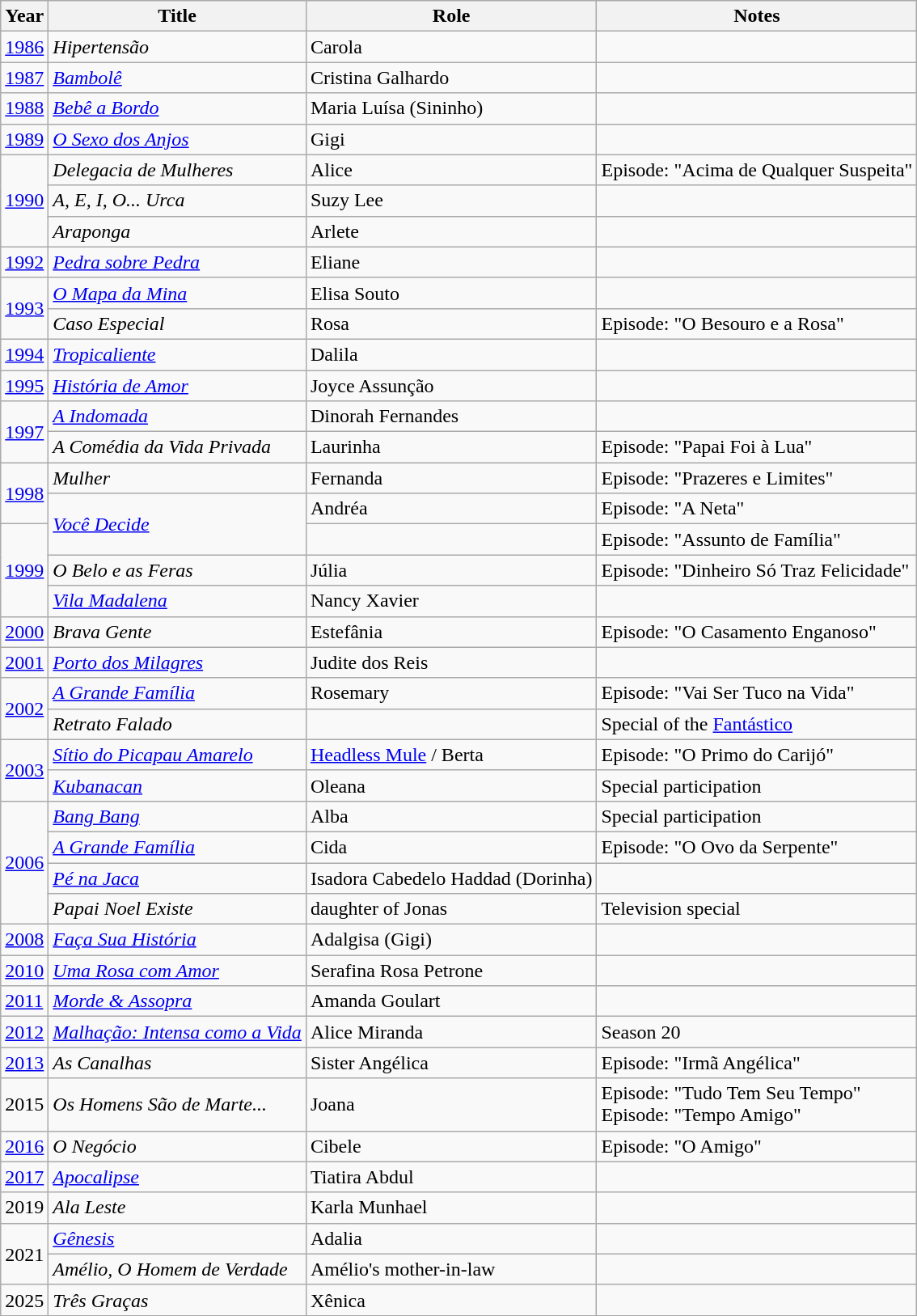<table class="wikitable">
<tr>
<th>Year</th>
<th>Title</th>
<th>Role</th>
<th>Notes</th>
</tr>
<tr>
<td><a href='#'>1986</a></td>
<td><em>Hipertensão</em></td>
<td>Carola</td>
<td></td>
</tr>
<tr>
<td><a href='#'>1987</a></td>
<td><em><a href='#'>Bambolê</a></em></td>
<td>Cristina Galhardo</td>
<td></td>
</tr>
<tr>
<td><a href='#'>1988</a></td>
<td><em><a href='#'>Bebê a Bordo</a></em></td>
<td>Maria Luísa (Sininho)</td>
<td></td>
</tr>
<tr>
<td><a href='#'>1989</a></td>
<td><em><a href='#'>O Sexo dos Anjos</a></em></td>
<td>Gigi</td>
<td></td>
</tr>
<tr>
<td rowspan="3"><a href='#'>1990</a></td>
<td><em>Delegacia de Mulheres</em></td>
<td>Alice</td>
<td>Episode: "Acima de Qualquer Suspeita"</td>
</tr>
<tr>
<td><em>A, E, I, O... Urca</em></td>
<td>Suzy Lee</td>
<td></td>
</tr>
<tr>
<td><em>Araponga</em></td>
<td>Arlete</td>
<td></td>
</tr>
<tr>
<td><a href='#'>1992</a></td>
<td><em><a href='#'>Pedra sobre Pedra</a></em></td>
<td>Eliane</td>
<td></td>
</tr>
<tr>
<td rowspan="2"><a href='#'>1993</a></td>
<td><em><a href='#'>O Mapa da Mina</a></em></td>
<td>Elisa Souto</td>
<td></td>
</tr>
<tr>
<td><em>Caso Especial</em></td>
<td>Rosa</td>
<td>Episode: "O Besouro e a Rosa"</td>
</tr>
<tr>
<td><a href='#'>1994</a></td>
<td><em><a href='#'>Tropicaliente</a></em></td>
<td>Dalila</td>
<td></td>
</tr>
<tr>
<td><a href='#'>1995</a></td>
<td><em><a href='#'>História de Amor</a></em></td>
<td>Joyce Assunção</td>
<td></td>
</tr>
<tr>
<td rowspan="2"><a href='#'>1997</a></td>
<td><em><a href='#'>A Indomada</a></em></td>
<td>Dinorah Fernandes</td>
<td></td>
</tr>
<tr>
<td><em>A Comédia da Vida Privada</em></td>
<td>Laurinha</td>
<td>Episode: "Papai Foi à Lua"</td>
</tr>
<tr>
<td rowspan="2"><a href='#'>1998</a></td>
<td><em>Mulher</em></td>
<td>Fernanda</td>
<td>Episode: "Prazeres e Limites"</td>
</tr>
<tr>
<td rowspan="2"><em><a href='#'>Você Decide</a></em></td>
<td>Andréa</td>
<td>Episode: "A Neta"</td>
</tr>
<tr>
<td rowspan="3"><a href='#'>1999</a></td>
<td></td>
<td>Episode: "Assunto de Família"</td>
</tr>
<tr>
<td><em>O Belo e as Feras</em></td>
<td>Júlia</td>
<td>Episode: "Dinheiro Só Traz Felicidade"</td>
</tr>
<tr>
<td><em><a href='#'>Vila Madalena</a></em></td>
<td>Nancy Xavier</td>
<td></td>
</tr>
<tr>
<td><a href='#'>2000</a></td>
<td><em>Brava Gente</em></td>
<td>Estefânia</td>
<td>Episode: "O Casamento Enganoso"</td>
</tr>
<tr>
<td><a href='#'>2001</a></td>
<td><em><a href='#'>Porto dos Milagres</a></em></td>
<td>Judite dos Reis</td>
<td></td>
</tr>
<tr>
<td rowspan="2"><a href='#'>2002</a></td>
<td><em><a href='#'>A Grande Família</a></em></td>
<td>Rosemary</td>
<td>Episode: "Vai Ser Tuco na Vida"</td>
</tr>
<tr>
<td><em>Retrato Falado</em></td>
<td></td>
<td>Special of the <a href='#'>Fantástico</a></td>
</tr>
<tr>
<td rowspan="2"><a href='#'>2003</a></td>
<td><em><a href='#'>Sítio do Picapau Amarelo</a></em></td>
<td><a href='#'>Headless Mule</a> / Berta</td>
<td>Episode: "O Primo do Carijó"</td>
</tr>
<tr>
<td><em><a href='#'>Kubanacan</a></em></td>
<td>Oleana</td>
<td>Special participation</td>
</tr>
<tr>
<td rowspan="4"><a href='#'>2006</a></td>
<td><em><a href='#'>Bang Bang</a></em></td>
<td>Alba</td>
<td>Special participation</td>
</tr>
<tr>
<td><em><a href='#'>A Grande Família</a></em></td>
<td>Cida</td>
<td>Episode: "O Ovo da Serpente"</td>
</tr>
<tr>
<td><em><a href='#'>Pé na Jaca</a></em></td>
<td>Isadora Cabedelo Haddad (Dorinha)</td>
<td></td>
</tr>
<tr>
<td><em>Papai Noel Existe</em></td>
<td>daughter of Jonas</td>
<td>Television special</td>
</tr>
<tr>
<td><a href='#'>2008</a></td>
<td><em><a href='#'>Faça Sua História</a></em></td>
<td>Adalgisa (Gigi)</td>
<td></td>
</tr>
<tr>
<td><a href='#'>2010</a></td>
<td><em><a href='#'>Uma Rosa com Amor</a></em></td>
<td>Serafina Rosa Petrone</td>
<td></td>
</tr>
<tr>
<td><a href='#'>2011</a></td>
<td><em><a href='#'>Morde & Assopra</a></em></td>
<td>Amanda Goulart</td>
<td></td>
</tr>
<tr>
<td><a href='#'>2012</a></td>
<td><em><a href='#'>Malhação: Intensa como a Vida</a></em></td>
<td>Alice Miranda</td>
<td>Season 20</td>
</tr>
<tr>
<td><a href='#'>2013</a></td>
<td><em>As Canalhas</em></td>
<td>Sister Angélica</td>
<td>Episode: "Irmã Angélica"</td>
</tr>
<tr>
<td>2015</td>
<td><em>Os Homens São de Marte...</em></td>
<td>Joana</td>
<td>Episode: "Tudo Tem Seu Tempo"<br>Episode: "Tempo Amigo"</td>
</tr>
<tr>
<td><a href='#'>2016</a></td>
<td><em>O Negócio</em></td>
<td>Cibele</td>
<td>Episode: "O Amigo"</td>
</tr>
<tr>
<td><a href='#'>2017</a></td>
<td><em><a href='#'>Apocalipse</a></em></td>
<td>Tiatira Abdul</td>
<td></td>
</tr>
<tr>
<td>2019</td>
<td><em>Ala Leste</em></td>
<td>Karla Munhael</td>
<td></td>
</tr>
<tr>
<td rowspan="2">2021</td>
<td><em><a href='#'>Gênesis</a></em></td>
<td>Adalia</td>
<td></td>
</tr>
<tr>
<td><em>Amélio, O Homem de Verdade</em></td>
<td>Amélio's mother-in-law</td>
<td></td>
</tr>
<tr>
<td>2025</td>
<td><em>Três Graças</em></td>
<td>Xênica</td>
<td></td>
</tr>
<tr>
</tr>
</table>
